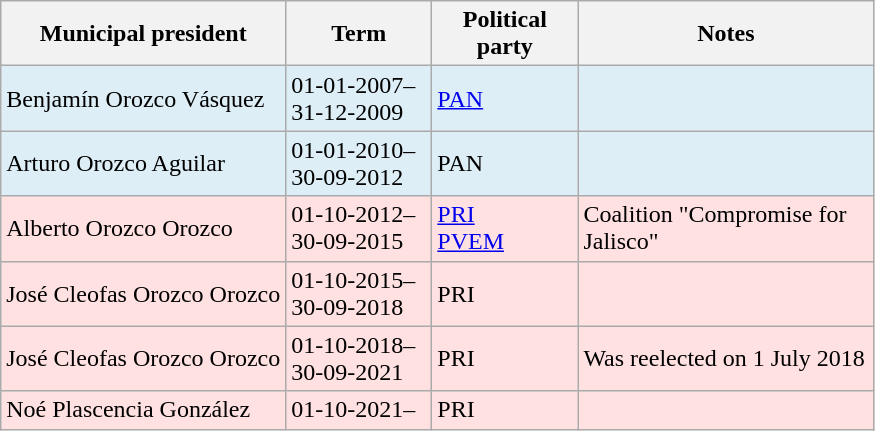<table class="wikitable">
<tr>
<th>Municipal president</th>
<th width=90px>Term</th>
<th width=90x>Political party</th>
<th width=190px>Notes</th>
</tr>
<tr style="background:#ddeef6">
<td>Benjamín Orozco Vásquez</td>
<td>01-01-2007–31-12-2009</td>
<td><a href='#'>PAN</a> </td>
<td></td>
</tr>
<tr style="background:#ddeef6">
<td>Arturo Orozco Aguilar</td>
<td>01-01-2010–30-09-2012</td>
<td>PAN </td>
<td></td>
</tr>
<tr style="background:#ffe1e1">
<td>Alberto Orozco Orozco</td>
<td>01-10-2012–30-09-2015</td>
<td><a href='#'>PRI</a> <br> <a href='#'>PVEM</a> </td>
<td>Coalition "Compromise for Jalisco"</td>
</tr>
<tr style="background:#ffe1e1">
<td>José Cleofas Orozco Orozco</td>
<td>01-10-2015–30-09-2018</td>
<td>PRI </td>
<td></td>
</tr>
<tr style="background:#ffe1e1">
<td>José Cleofas Orozco Orozco</td>
<td>01-10-2018–30-09-2021</td>
<td>PRI </td>
<td>Was reelected on 1 July 2018</td>
</tr>
<tr style="background:#ffe1e1">
<td>Noé Plascencia González</td>
<td>01-10-2021–</td>
<td>PRI </td>
<td></td>
</tr>
</table>
